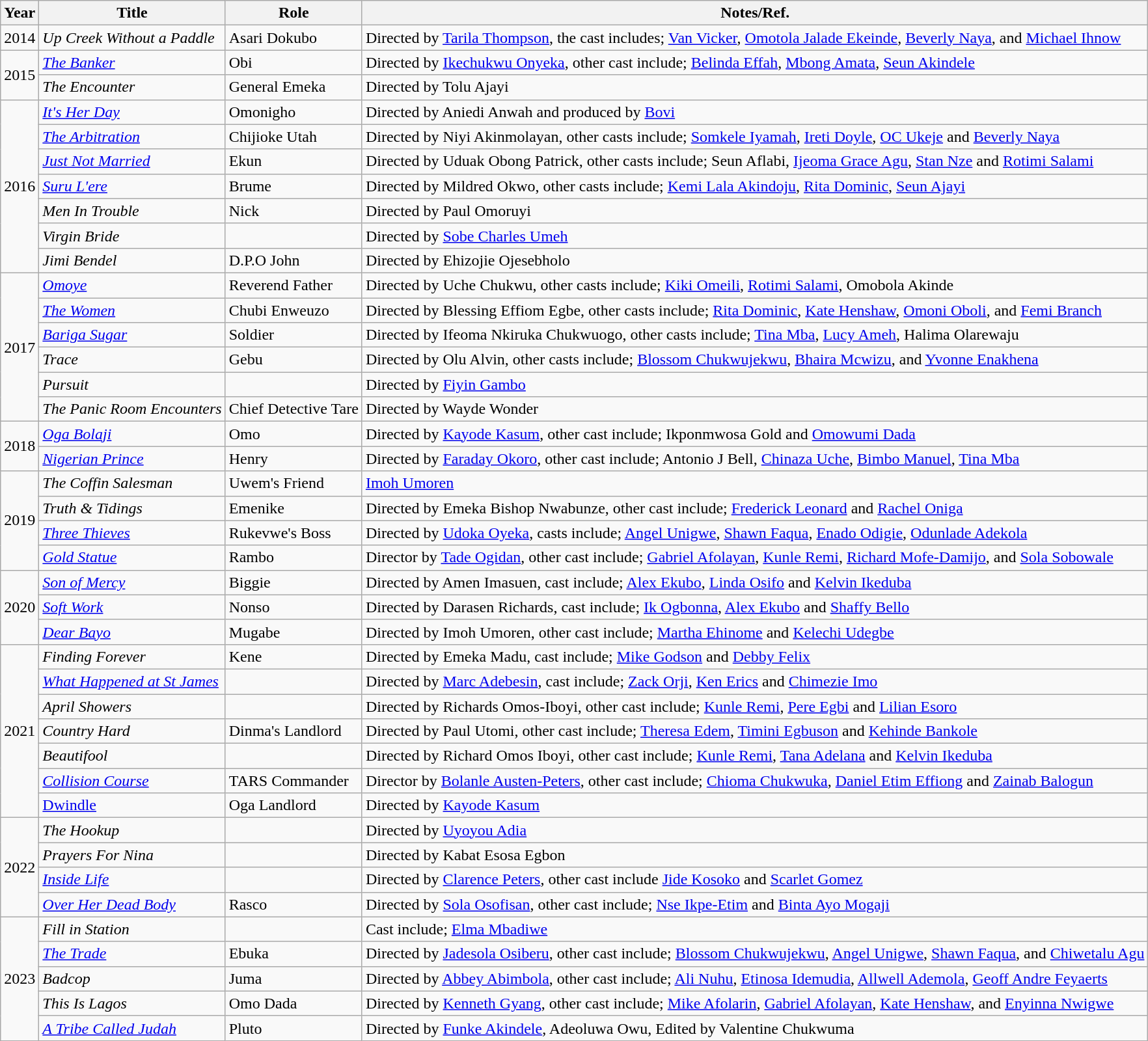<table class="wikitable">
<tr>
<th><strong>Year</strong></th>
<th><strong>Title</strong></th>
<th>Role</th>
<th>Notes/Ref.</th>
</tr>
<tr>
<td>2014</td>
<td><em>Up Creek Without a Paddle</em></td>
<td>Asari Dokubo</td>
<td>Directed by <a href='#'>Tarila Thompson</a>, the cast includes; <a href='#'>Van Vicker</a>, <a href='#'>Omotola Jalade Ekeinde</a>, <a href='#'>Beverly Naya</a>, and <a href='#'>Michael Ihnow</a></td>
</tr>
<tr>
<td rowspan="2">2015</td>
<td><a href='#'><em>The Banker</em></a></td>
<td>Obi</td>
<td>Directed by <a href='#'>Ikechukwu Onyeka</a>, other cast include; <a href='#'>Belinda Effah</a>, <a href='#'>Mbong Amata</a>, <a href='#'>Seun Akindele</a></td>
</tr>
<tr>
<td><em>The Encounter</em></td>
<td>General Emeka</td>
<td>Directed by Tolu Ajayi</td>
</tr>
<tr>
<td rowspan="7">2016</td>
<td><em><a href='#'>It's Her Day</a></em></td>
<td>Omonigho</td>
<td>Directed by Aniedi Anwah and produced by <a href='#'>Bovi</a></td>
</tr>
<tr>
<td><em><a href='#'>The Arbitration</a></em></td>
<td>Chijioke Utah</td>
<td>Directed by Niyi Akinmolayan, other casts include; <a href='#'>Somkele Iyamah</a>, <a href='#'>Ireti Doyle</a>, <a href='#'>OC Ukeje</a> and <a href='#'>Beverly Naya</a></td>
</tr>
<tr>
<td><em><a href='#'>Just Not Married</a></em></td>
<td>Ekun</td>
<td>Directed by Uduak Obong Patrick, other casts include; Seun Aflabi, <a href='#'>Ijeoma Grace Agu</a>, <a href='#'>Stan Nze</a> and <a href='#'>Rotimi Salami</a></td>
</tr>
<tr>
<td><em><a href='#'>Suru L'ere</a></em></td>
<td>Brume</td>
<td>Directed by Mildred Okwo, other casts include; <a href='#'>Kemi Lala Akindoju</a>, <a href='#'>Rita Dominic</a>, <a href='#'>Seun Ajayi</a></td>
</tr>
<tr>
<td><em>Men In Trouble</em></td>
<td>Nick</td>
<td>Directed by Paul Omoruyi</td>
</tr>
<tr>
<td><em>Virgin Bride</em></td>
<td></td>
<td>Directed by <a href='#'>Sobe Charles Umeh</a></td>
</tr>
<tr>
<td><em>Jimi Bendel</em></td>
<td>D.P.O John</td>
<td>Directed by Ehizojie Ojesebholo</td>
</tr>
<tr>
<td rowspan="6">2017</td>
<td><em><a href='#'>Omoye</a></em></td>
<td>Reverend Father</td>
<td>Directed by Uche Chukwu, other casts include; <a href='#'>Kiki Omeili</a>, <a href='#'>Rotimi Salami</a>, Omobola Akinde</td>
</tr>
<tr>
<td><a href='#'><em>The Women</em></a></td>
<td>Chubi Enweuzo</td>
<td>Directed by Blessing Effiom Egbe, other casts include; <a href='#'>Rita Dominic</a>, <a href='#'>Kate Henshaw</a>, <a href='#'>Omoni Oboli</a>, and <a href='#'>Femi Branch</a></td>
</tr>
<tr>
<td><em><a href='#'>Bariga Sugar</a></em></td>
<td>Soldier</td>
<td>Directed by Ifeoma Nkiruka Chukwuogo, other casts include; <a href='#'>Tina Mba</a>, <a href='#'>Lucy Ameh</a>, Halima Olarewaju</td>
</tr>
<tr>
<td><em>Trace</em></td>
<td>Gebu</td>
<td>Directed by Olu Alvin, other casts include; <a href='#'>Blossom Chukwujekwu</a>, <a href='#'>Bhaira Mcwizu</a>, and <a href='#'>Yvonne Enakhena</a></td>
</tr>
<tr>
<td><em>Pursuit</em></td>
<td></td>
<td>Directed by <a href='#'>Fiyin Gambo</a></td>
</tr>
<tr>
<td><em>The Panic Room Encounters</em></td>
<td>Chief Detective Tare</td>
<td>Directed by Wayde Wonder</td>
</tr>
<tr>
<td rowspan="2">2018</td>
<td><em><a href='#'>Oga Bolaji</a></em></td>
<td>Omo</td>
<td>Directed by <a href='#'>Kayode Kasum</a>, other cast include; Ikponmwosa Gold and <a href='#'>Omowumi Dada</a></td>
</tr>
<tr>
<td><a href='#'><em>Nigerian Prince</em></a></td>
<td>Henry</td>
<td>Directed by <a href='#'>Faraday Okoro</a>, other cast include; Antonio J Bell, <a href='#'>Chinaza Uche</a>, <a href='#'>Bimbo Manuel</a>, <a href='#'>Tina Mba</a></td>
</tr>
<tr>
<td rowspan="4">2019</td>
<td><em>The Coffin Salesman</em></td>
<td>Uwem's Friend</td>
<td><a href='#'>Imoh Umoren</a></td>
</tr>
<tr>
<td><em>Truth & Tidings</em></td>
<td>Emenike</td>
<td>Directed by Emeka Bishop Nwabunze, other cast include; <a href='#'>Frederick Leonard</a> and <a href='#'>Rachel Oniga</a></td>
</tr>
<tr>
<td><a href='#'><em>Three Thieves</em></a></td>
<td>Rukevwe's Boss</td>
<td>Directed by <a href='#'>Udoka Oyeka</a>, casts include; <a href='#'>Angel Unigwe</a>, <a href='#'>Shawn Faqua</a>, <a href='#'>Enado Odigie</a>, <a href='#'>Odunlade Adekola</a></td>
</tr>
<tr>
<td><em><a href='#'>Gold Statue</a></em></td>
<td>Rambo</td>
<td>Director by <a href='#'>Tade Ogidan</a>, other cast include; <a href='#'>Gabriel Afolayan</a>, <a href='#'>Kunle Remi</a>, <a href='#'>Richard Mofe-Damijo</a>, and <a href='#'>Sola Sobowale</a></td>
</tr>
<tr>
<td rowspan="3">2020</td>
<td><a href='#'><em>Son of Mercy</em></a></td>
<td>Biggie</td>
<td>Directed by Amen Imasuen, cast include; <a href='#'>Alex Ekubo</a>, <a href='#'>Linda Osifo</a> and <a href='#'>Kelvin Ikeduba</a></td>
</tr>
<tr>
<td><em><a href='#'>Soft Work</a></em></td>
<td>Nonso</td>
<td>Directed by Darasen Richards, cast include; <a href='#'>Ik Ogbonna</a>, <a href='#'>Alex Ekubo</a> and <a href='#'>Shaffy Bello</a></td>
</tr>
<tr>
<td><em><a href='#'>Dear Bayo</a></em></td>
<td>Mugabe</td>
<td>Directed by Imoh Umoren, other cast include; <a href='#'>Martha Ehinome</a> and <a href='#'>Kelechi Udegbe</a></td>
</tr>
<tr>
<td rowspan="7">2021</td>
<td><em>Finding Forever</em></td>
<td>Kene</td>
<td>Directed by Emeka Madu, cast include; <a href='#'>Mike Godson</a> and <a href='#'>Debby Felix</a></td>
</tr>
<tr>
<td><em><a href='#'>What Happened at St James</a></em></td>
<td></td>
<td>Directed by <a href='#'>Marc Adebesin</a>, cast include; <a href='#'>Zack Orji</a>, <a href='#'>Ken Erics</a> and <a href='#'>Chimezie Imo</a></td>
</tr>
<tr>
<td><em>April Showers</em></td>
<td></td>
<td>Directed by Richards Omos-Iboyi, other cast include; <a href='#'>Kunle Remi</a>, <a href='#'>Pere Egbi</a> and <a href='#'>Lilian Esoro</a></td>
</tr>
<tr>
<td><em>Country Hard</em></td>
<td>Dinma's Landlord</td>
<td>Directed by Paul Utomi, other cast include; <a href='#'>Theresa Edem</a>, <a href='#'>Timini Egbuson</a> and <a href='#'>Kehinde Bankole</a></td>
</tr>
<tr>
<td><em>Beautifool</em></td>
<td></td>
<td>Directed by Richard Omos Iboyi, other cast include; <a href='#'>Kunle Remi</a>, <a href='#'>Tana Adelana</a> and <a href='#'>Kelvin Ikeduba</a></td>
</tr>
<tr>
<td><a href='#'><em>Collision Course</em></a></td>
<td>TARS Commander</td>
<td>Director by <a href='#'>Bolanle Austen-Peters</a>, other cast include; <a href='#'>Chioma Chukwuka</a>, <a href='#'>Daniel Etim Effiong</a> and <a href='#'>Zainab Balogun</a></td>
</tr>
<tr>
<td><a href='#'>Dwindle</a></td>
<td>Oga Landlord</td>
<td>Directed by <a href='#'>Kayode Kasum</a></td>
</tr>
<tr>
<td rowspan="4">2022</td>
<td><em>The Hookup</em></td>
<td></td>
<td>Directed by <a href='#'>Uyoyou Adia</a></td>
</tr>
<tr>
<td><em>Prayers For Nina</em></td>
<td></td>
<td>Directed by Kabat Esosa Egbon</td>
</tr>
<tr>
<td><em><a href='#'>Inside Life</a></em></td>
<td></td>
<td>Directed by <a href='#'>Clarence Peters</a>, other cast include <a href='#'>Jide Kosoko</a> and <a href='#'>Scarlet Gomez</a></td>
</tr>
<tr>
<td><a href='#'><em>Over Her Dead Body</em></a></td>
<td>Rasco</td>
<td>Directed by <a href='#'>Sola Osofisan</a>, other cast include; <a href='#'>Nse Ikpe-Etim</a> and <a href='#'>Binta Ayo Mogaji</a></td>
</tr>
<tr>
<td rowspan="5">2023</td>
<td><em>Fill in Station</em></td>
<td></td>
<td>Cast include; <a href='#'>Elma Mbadiwe</a></td>
</tr>
<tr>
<td><em><a href='#'>The Trade</a></em></td>
<td>Ebuka</td>
<td>Directed by <a href='#'>Jadesola Osiberu</a>, other cast include; <a href='#'>Blossom Chukwujekwu</a>, <a href='#'>Angel Unigwe</a>, <a href='#'>Shawn Faqua</a>, and <a href='#'>Chiwetalu Agu</a></td>
</tr>
<tr>
<td><em>Badcop</em></td>
<td>Juma</td>
<td>Directed by <a href='#'>Abbey Abimbola</a>, other cast include; <a href='#'>Ali Nuhu</a>, <a href='#'>Etinosa Idemudia</a>, <a href='#'>Allwell Ademola</a>, <a href='#'>Geoff Andre Feyaerts</a></td>
</tr>
<tr>
<td><em>This Is Lagos</em></td>
<td>Omo Dada</td>
<td>Directed by <a href='#'>Kenneth Gyang</a>, other cast include; <a href='#'>Mike Afolarin</a>, <a href='#'>Gabriel Afolayan</a>, <a href='#'>Kate Henshaw</a>, and <a href='#'>Enyinna Nwigwe</a></td>
</tr>
<tr>
<td><em><a href='#'>A Tribe Called Judah</a></em></td>
<td>Pluto</td>
<td>Directed by <a href='#'>Funke Akindele</a>, Adeoluwa Owu, Edited by Valentine Chukwuma</td>
</tr>
</table>
